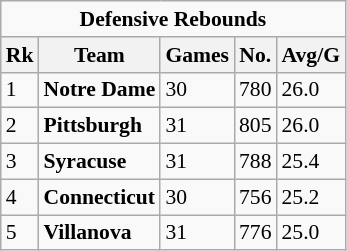<table class="wikitable" style="white-space:nowrap; font-size:90%;">
<tr>
<td colspan=5 style="text-align:center"><strong>Defensive Rebounds</strong></td>
</tr>
<tr>
<th>Rk</th>
<th>Team</th>
<th>Games</th>
<th>No.</th>
<th>Avg/G</th>
</tr>
<tr>
<td>1</td>
<td><strong>Notre Dame</strong></td>
<td>30</td>
<td>780</td>
<td>26.0</td>
</tr>
<tr>
<td>2</td>
<td><strong>Pittsburgh</strong></td>
<td>31</td>
<td>805</td>
<td>26.0</td>
</tr>
<tr>
<td>3</td>
<td><strong>Syracuse</strong></td>
<td>31</td>
<td>788</td>
<td>25.4</td>
</tr>
<tr>
<td>4</td>
<td><strong>Connecticut</strong></td>
<td>30</td>
<td>756</td>
<td>25.2</td>
</tr>
<tr>
<td>5</td>
<td><strong>Villanova</strong></td>
<td>31</td>
<td>776</td>
<td>25.0</td>
</tr>
</table>
